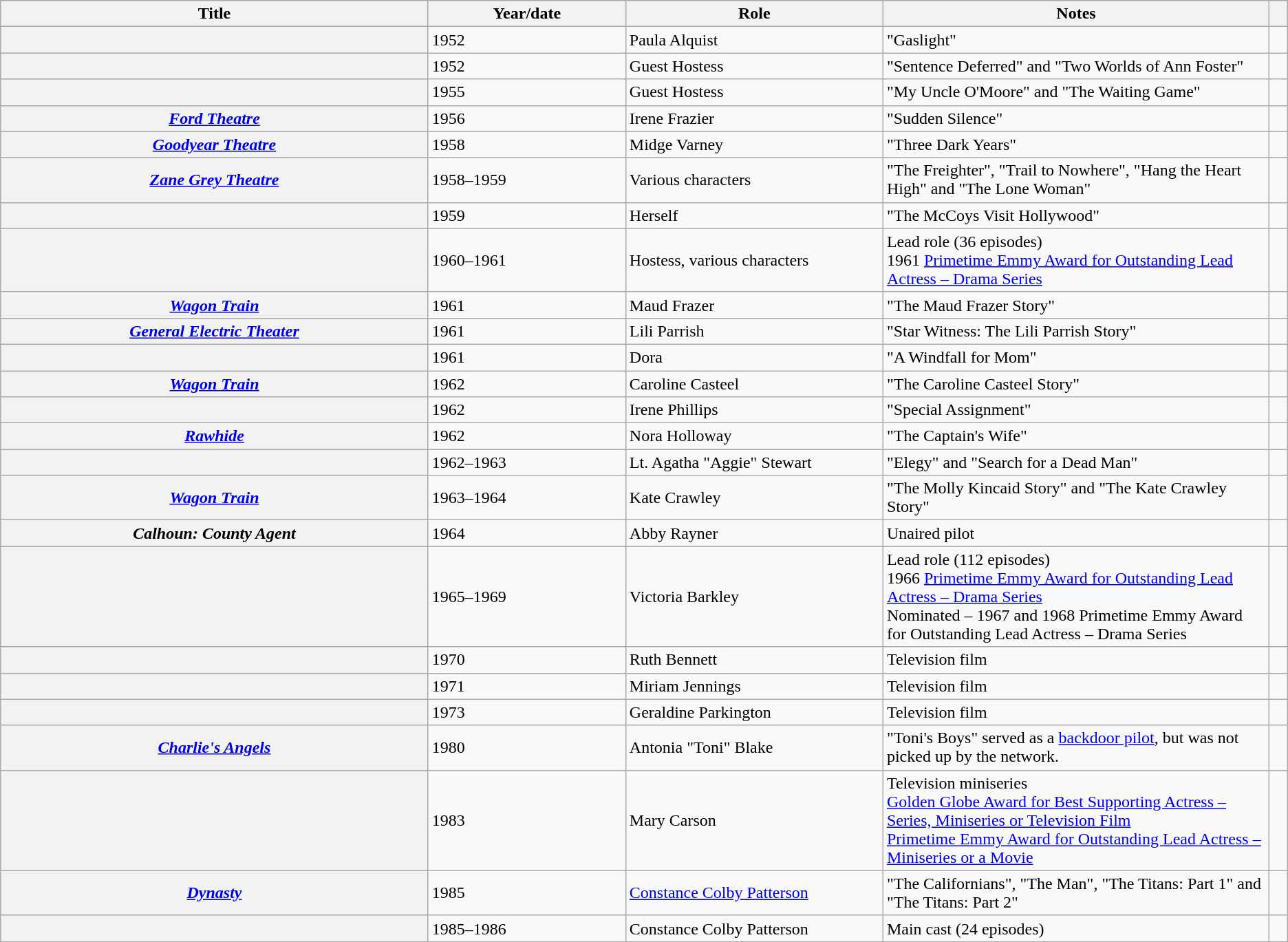<table class="wikitable sortable plainrowheaders">
<tr>
<th scope="col">Title</th>
<th scope="col">Year/date</th>
<th scope="col" width = 20% class="unsortable">Role</th>
<th scope="col" width = 30% class="unsortable">Notes</th>
<th scope="col" class="unsortable"></th>
</tr>
<tr>
<th scope="row"></th>
<td>1952</td>
<td>Paula Alquist</td>
<td>"Gaslight"</td>
<td align="center"></td>
</tr>
<tr>
<th scope="row"></th>
<td>1952</td>
<td>Guest Hostess</td>
<td>"Sentence Deferred" and "Two Worlds of Ann Foster"</td>
<td align="center"></td>
</tr>
<tr>
<th scope="row"></th>
<td>1955</td>
<td>Guest Hostess</td>
<td>"My Uncle O'Moore" and "The Waiting Game"</td>
<td align="center"></td>
</tr>
<tr>
<th scope="row"><em><a href='#'>Ford Theatre</a></em></th>
<td>1956</td>
<td>Irene Frazier</td>
<td>"Sudden Silence"</td>
<td align="center"></td>
</tr>
<tr>
<th scope="row"><em><a href='#'>Goodyear Theatre</a></em></th>
<td>1958</td>
<td>Midge Varney</td>
<td>"Three Dark Years"</td>
<td align="center"></td>
</tr>
<tr>
<th scope="row"><em><a href='#'>Zane Grey Theatre</a></em></th>
<td>1958–1959</td>
<td>Various characters</td>
<td>"The Freighter", "Trail to Nowhere", "Hang the Heart High" and "The Lone Woman"</td>
<td align="center"></td>
</tr>
<tr>
<th scope="row"></th>
<td>1959</td>
<td>Herself</td>
<td>"The McCoys Visit Hollywood"</td>
<td align="center"></td>
</tr>
<tr>
<th scope="row"></th>
<td>1960–1961</td>
<td>Hostess, various characters</td>
<td>Lead role (36 episodes)<br>1961 <a href='#'>Primetime Emmy Award for Outstanding Lead Actress – Drama Series</a></td>
<td align="center"></td>
</tr>
<tr>
<th scope="row"><em><a href='#'>Wagon Train</a></em></th>
<td>1961</td>
<td>Maud Frazer</td>
<td>"The Maud Frazer Story"</td>
<td align="center"></td>
</tr>
<tr>
<th scope="row"><em><a href='#'>General Electric Theater</a></em></th>
<td>1961</td>
<td>Lili Parrish</td>
<td>"Star Witness: The Lili Parrish Story"</td>
<td align="center"></td>
</tr>
<tr>
<th scope="row"></th>
<td>1961</td>
<td>Dora</td>
<td>"A Windfall for Mom"</td>
<td align="center"></td>
</tr>
<tr>
<th scope="row"><em><a href='#'>Wagon Train</a></em></th>
<td>1962</td>
<td>Caroline Casteel</td>
<td>"The Caroline Casteel Story"</td>
<td align="center"></td>
</tr>
<tr>
<th scope="row"></th>
<td>1962</td>
<td>Irene Phillips</td>
<td>"Special Assignment"</td>
<td align="center"></td>
</tr>
<tr>
<th scope="row"><em><a href='#'>Rawhide</a></em></th>
<td>1962</td>
<td>Nora Holloway</td>
<td>"The Captain's Wife"</td>
<td align="center"></td>
</tr>
<tr>
<th scope="row"></th>
<td>1962–1963</td>
<td>Lt. Agatha "Aggie" Stewart</td>
<td>"Elegy" and "Search for a Dead Man"</td>
<td align="center"></td>
</tr>
<tr>
<th scope="row"><em><a href='#'>Wagon Train</a></em></th>
<td>1963–1964</td>
<td>Kate Crawley</td>
<td>"The Molly Kincaid Story" and "The Kate Crawley Story"</td>
<td align="center"></td>
</tr>
<tr>
<th scope="row"><em>Calhoun: County Agent</em></th>
<td>1964</td>
<td>Abby Rayner</td>
<td>Unaired pilot</td>
<td align="center"></td>
</tr>
<tr>
<th scope="row"></th>
<td>1965–1969</td>
<td>Victoria Barkley</td>
<td>Lead role (112 episodes)<br>1966 <a href='#'>Primetime Emmy Award for Outstanding Lead Actress – Drama Series</a><br> Nominated – 1967 and 1968 Primetime Emmy Award for Outstanding Lead Actress – Drama Series</td>
<td align="center"></td>
</tr>
<tr>
<th scope="row"></th>
<td>1970</td>
<td>Ruth Bennett</td>
<td>Television film</td>
<td align="center"></td>
</tr>
<tr>
<th scope="row"></th>
<td>1971</td>
<td>Miriam Jennings</td>
<td>Television film</td>
<td align="center"></td>
</tr>
<tr>
<th scope="row"></th>
<td>1973</td>
<td>Geraldine Parkington</td>
<td>Television film</td>
<td align="center"></td>
</tr>
<tr>
<th scope="row"><em><a href='#'>Charlie's Angels</a></em></th>
<td>1980</td>
<td>Antonia "Toni" Blake</td>
<td>"Toni's Boys" served as a <a href='#'>backdoor pilot</a>, but was not picked up by the network.</td>
<td align="center"></td>
</tr>
<tr>
<th scope="row"></th>
<td>1983</td>
<td>Mary Carson</td>
<td>Television miniseries<br><a href='#'>Golden Globe Award for Best Supporting Actress – Series, Miniseries or Television Film</a> <br> <a href='#'>Primetime Emmy Award for Outstanding Lead Actress – Miniseries or a Movie</a></td>
<td align="center"></td>
</tr>
<tr>
<th scope="row"><em><a href='#'>Dynasty</a></em></th>
<td>1985</td>
<td><a href='#'>Constance Colby Patterson</a></td>
<td>"The Californians", "The Man", "The Titans: Part 1" and "The Titans: Part 2"</td>
<td align="center"></td>
</tr>
<tr>
<th scope="row"></th>
<td>1985–1986</td>
<td>Constance Colby Patterson</td>
<td>Main cast (24 episodes)</td>
<td align="center"></td>
</tr>
<tr>
</tr>
</table>
